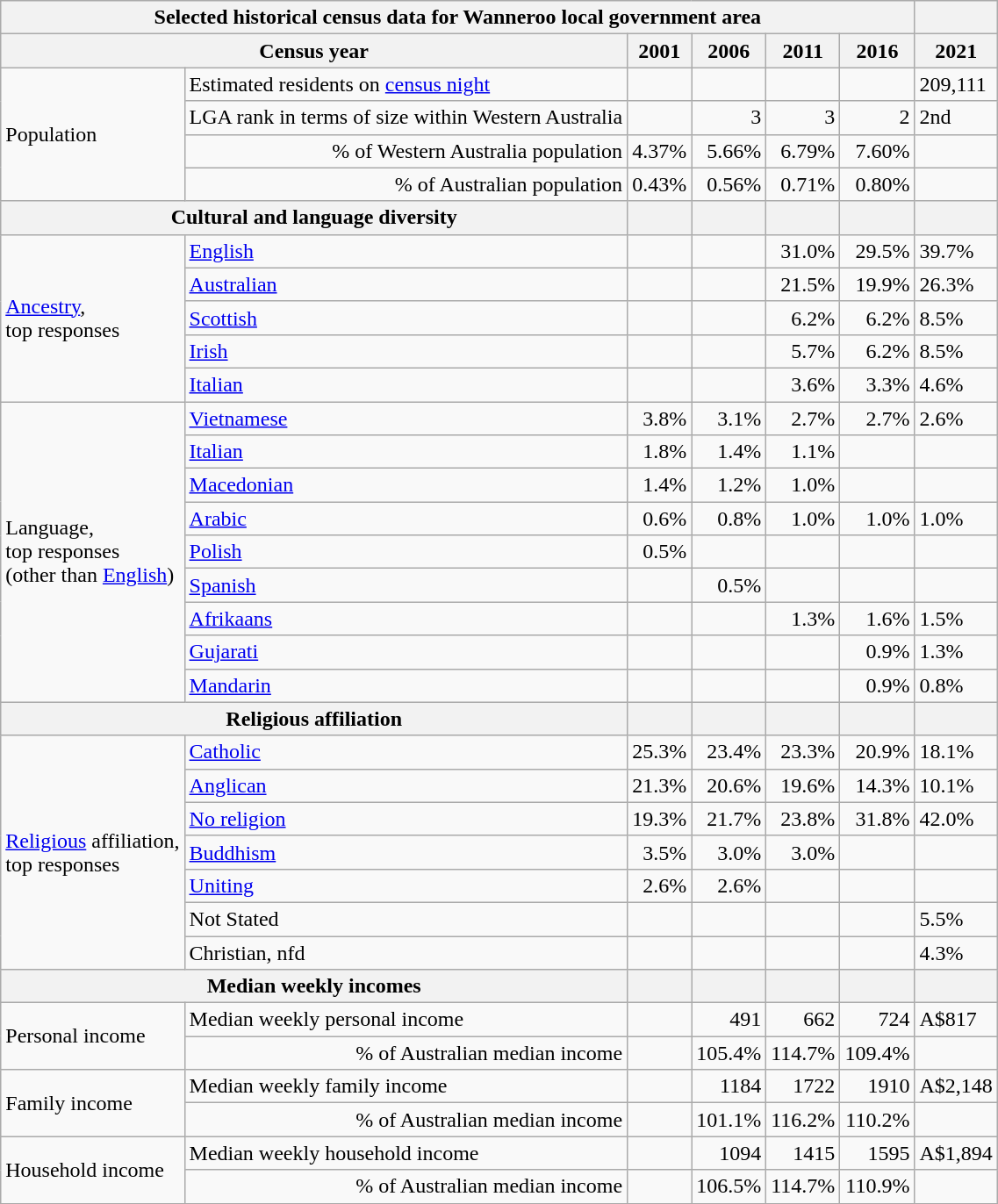<table class="wikitable">
<tr>
<th colspan="6">Selected historical census data for Wanneroo local government area</th>
<th></th>
</tr>
<tr>
<th colspan="2">Census year</th>
<th>2001</th>
<th>2006</th>
<th>2011</th>
<th>2016</th>
<th>2021</th>
</tr>
<tr>
<td rowspan="4">Population</td>
<td>Estimated residents on <a href='#'>census night</a></td>
<td align="right"></td>
<td align="right"></td>
<td align="right"></td>
<td align="right"></td>
<td>209,111</td>
</tr>
<tr>
<td align="right">LGA rank in terms of size within Western Australia</td>
<td align="right"></td>
<td align="right">3</td>
<td align="right"> 3</td>
<td align="right"> 2</td>
<td>2nd</td>
</tr>
<tr>
<td align="right">% of Western Australia population</td>
<td align="right">4.37%</td>
<td align="right"> 5.66%</td>
<td align="right"> 6.79%</td>
<td align="right"> 7.60%</td>
<td></td>
</tr>
<tr>
<td align="right">% of Australian population</td>
<td align="right">0.43%</td>
<td align="right"> 0.56%</td>
<td align="right"> 0.71%</td>
<td align="right"> 0.80%</td>
<td></td>
</tr>
<tr>
<th colspan="2">Cultural and language diversity</th>
<th></th>
<th></th>
<th></th>
<th></th>
<th></th>
</tr>
<tr>
<td rowspan="5"><a href='#'>Ancestry</a>,<br>top responses</td>
<td><a href='#'>English</a></td>
<td align="right"></td>
<td align="right"></td>
<td align="right">31.0%</td>
<td align="right"> 29.5%</td>
<td>39.7%</td>
</tr>
<tr>
<td><a href='#'>Australian</a></td>
<td align="right"></td>
<td align="right"></td>
<td align="right">21.5%</td>
<td align="right"> 19.9%</td>
<td>26.3%</td>
</tr>
<tr>
<td><a href='#'>Scottish</a></td>
<td align="right"></td>
<td align="right"></td>
<td align="right">6.2%</td>
<td align="right"> 6.2%</td>
<td>8.5%</td>
</tr>
<tr>
<td><a href='#'>Irish</a></td>
<td align="right"></td>
<td align="right"></td>
<td align="right">5.7%</td>
<td align="right"> 6.2%</td>
<td>8.5%</td>
</tr>
<tr>
<td><a href='#'>Italian</a></td>
<td align="right"></td>
<td align="right"></td>
<td align="right">3.6%</td>
<td align="right"> 3.3%</td>
<td>4.6%</td>
</tr>
<tr>
<td rowspan="9">Language,<br>top responses<br>(other than <a href='#'>English</a>)</td>
<td><a href='#'>Vietnamese</a></td>
<td align="right">3.8%</td>
<td align="right"> 3.1%</td>
<td align="right"> 2.7%</td>
<td align="right"> 2.7%</td>
<td>2.6%</td>
</tr>
<tr>
<td><a href='#'>Italian</a></td>
<td align="right">1.8%</td>
<td align="right"> 1.4%</td>
<td align="right"> 1.1%</td>
<td align="right"></td>
<td></td>
</tr>
<tr>
<td><a href='#'>Macedonian</a></td>
<td align="right">1.4%</td>
<td align="right"> 1.2%</td>
<td align="right"> 1.0%</td>
<td align="right"></td>
<td></td>
</tr>
<tr>
<td><a href='#'>Arabic</a></td>
<td align="right">0.6%</td>
<td align="right"> 0.8%</td>
<td align="right"> 1.0%</td>
<td align="right"> 1.0%</td>
<td>1.0%</td>
</tr>
<tr>
<td><a href='#'>Polish</a></td>
<td align="right">0.5%</td>
<td align="right"></td>
<td align="right"></td>
<td align="right"></td>
<td></td>
</tr>
<tr>
<td><a href='#'>Spanish</a></td>
<td align="right"></td>
<td align="right">0.5%</td>
<td align="right"></td>
<td align="right"></td>
<td></td>
</tr>
<tr>
<td><a href='#'>Afrikaans</a></td>
<td align="right"></td>
<td align="right"></td>
<td align="right">1.3%</td>
<td align="right"> 1.6%</td>
<td>1.5%</td>
</tr>
<tr>
<td><a href='#'>Gujarati</a></td>
<td align="right"></td>
<td align="right"></td>
<td align="right"></td>
<td align="right">0.9%</td>
<td>1.3%</td>
</tr>
<tr>
<td><a href='#'>Mandarin</a></td>
<td align="right"></td>
<td align="right"></td>
<td align="right"></td>
<td align="right">0.9%</td>
<td>0.8%</td>
</tr>
<tr>
<th colspan="2">Religious affiliation</th>
<th></th>
<th></th>
<th></th>
<th></th>
<th></th>
</tr>
<tr>
<td rowspan="7"><a href='#'>Religious</a> affiliation,<br>top responses</td>
<td><a href='#'>Catholic</a></td>
<td align="right">25.3%</td>
<td align="right"> 23.4%</td>
<td align="right"> 23.3%</td>
<td align="right"> 20.9%</td>
<td>18.1%</td>
</tr>
<tr>
<td><a href='#'>Anglican</a></td>
<td align="right">21.3%</td>
<td align="right"> 20.6%</td>
<td align="right"> 19.6%</td>
<td align="right"> 14.3%</td>
<td>10.1%</td>
</tr>
<tr>
<td><a href='#'>No religion</a></td>
<td align="right">19.3%</td>
<td align="right"> 21.7%</td>
<td align="right"> 23.8%</td>
<td align="right"> 31.8%</td>
<td>42.0%</td>
</tr>
<tr>
<td><a href='#'>Buddhism</a></td>
<td align="right">3.5%</td>
<td align="right"> 3.0%</td>
<td align="right"> 3.0%</td>
<td align="right"></td>
<td></td>
</tr>
<tr>
<td><a href='#'>Uniting</a></td>
<td align="right">2.6%</td>
<td align="right"> 2.6%</td>
<td align="right"></td>
<td align="right"></td>
<td></td>
</tr>
<tr>
<td>Not Stated</td>
<td></td>
<td></td>
<td></td>
<td></td>
<td>5.5%</td>
</tr>
<tr>
<td>Christian, nfd</td>
<td></td>
<td></td>
<td></td>
<td></td>
<td>4.3%</td>
</tr>
<tr>
<th colspan="2">Median weekly incomes</th>
<th></th>
<th></th>
<th></th>
<th></th>
<th></th>
</tr>
<tr>
<td rowspan="2">Personal income</td>
<td>Median weekly personal income</td>
<td align="right"></td>
<td align="right">491</td>
<td align="right">662</td>
<td align="right">724</td>
<td>A$817</td>
</tr>
<tr>
<td align="right">% of Australian median income</td>
<td align="right"></td>
<td align="right">105.4%</td>
<td align="right">114.7%</td>
<td align="right">109.4%</td>
<td></td>
</tr>
<tr>
<td rowspan="2">Family income</td>
<td>Median weekly family income</td>
<td align="right"></td>
<td align="right">1184</td>
<td align="right">1722</td>
<td align="right">1910</td>
<td>A$2,148</td>
</tr>
<tr>
<td align="right">% of Australian median income</td>
<td align="right"></td>
<td align="right">101.1%</td>
<td align="right">116.2%</td>
<td align="right">110.2%</td>
<td></td>
</tr>
<tr>
<td rowspan="2">Household income</td>
<td>Median weekly household income</td>
<td align="right"></td>
<td align="right">1094</td>
<td align="right">1415</td>
<td align="right">1595</td>
<td>A$1,894</td>
</tr>
<tr>
<td align="right">% of Australian median income</td>
<td align="right"></td>
<td align="right">106.5%</td>
<td align="right">114.7%</td>
<td align="right">110.9%</td>
<td></td>
</tr>
<tr>
</tr>
</table>
